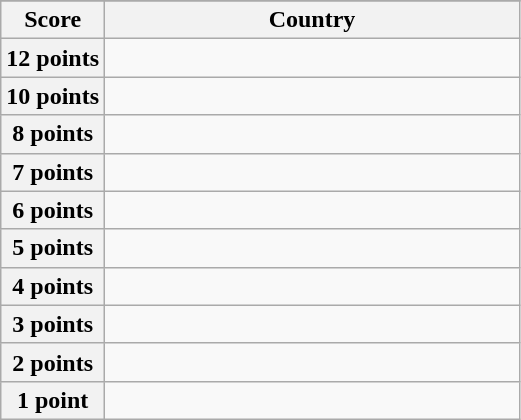<table class="wikitable">
<tr>
</tr>
<tr>
<th scope="col" width="20%">Score</th>
<th scope="col">Country</th>
</tr>
<tr>
<th scope="row">12 points</th>
<td></td>
</tr>
<tr>
<th scope="row">10 points</th>
<td></td>
</tr>
<tr>
<th scope="row">8 points</th>
<td></td>
</tr>
<tr>
<th scope="row">7 points</th>
<td></td>
</tr>
<tr>
<th scope="row">6 points</th>
<td></td>
</tr>
<tr>
<th scope="row">5 points</th>
<td></td>
</tr>
<tr>
<th scope="row">4 points</th>
<td></td>
</tr>
<tr>
<th scope="row">3 points</th>
<td></td>
</tr>
<tr>
<th scope="row">2 points</th>
<td></td>
</tr>
<tr>
<th scope="row">1 point</th>
<td></td>
</tr>
</table>
